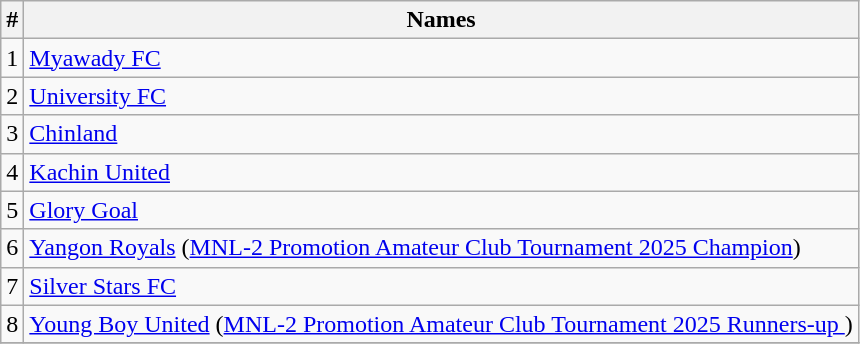<table class=wikitable>
<tr>
<th>#</th>
<th>Names</th>
</tr>
<tr>
<td>1</td>
<td><a href='#'>Myawady FC</a></td>
</tr>
<tr>
<td>2</td>
<td><a href='#'>University FC</a></td>
</tr>
<tr>
<td>3</td>
<td><a href='#'>Chinland</a></td>
</tr>
<tr>
<td>4</td>
<td><a href='#'>Kachin United</a></td>
</tr>
<tr>
<td>5</td>
<td><a href='#'>Glory Goal</a></td>
</tr>
<tr>
<td>6</td>
<td><a href='#'>Yangon Royals</a> (<a href='#'>MNL-2 Promotion Amateur Club Tournament 2025 Champion</a>)</td>
</tr>
<tr>
<td>7</td>
<td><a href='#'>Silver Stars FC</a></td>
</tr>
<tr>
<td>8</td>
<td><a href='#'>Young Boy United</a> (<a href='#'>MNL-2 Promotion Amateur Club Tournament 2025 Runners-up </a> )</td>
</tr>
<tr>
</tr>
</table>
